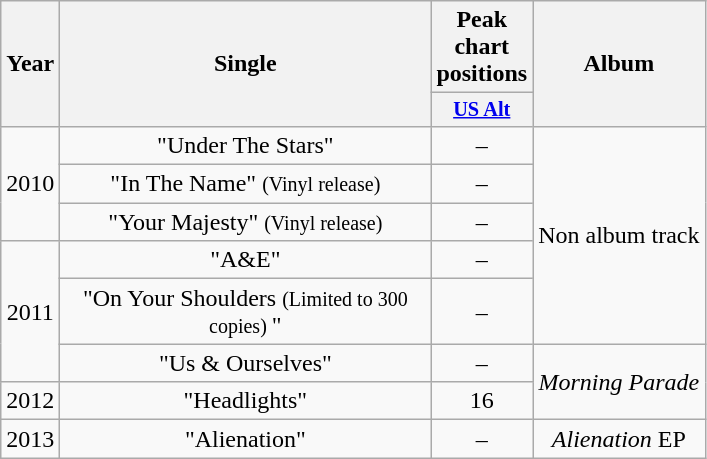<table class="wikitable" style="text-align:center;">
<tr>
<th scope="col" rowspan="2">Year</th>
<th scope="col" rowspan="2" style="width:15em;">Single</th>
<th scope="col">Peak chart positions</th>
<th scope="col" rowspan="2">Album</th>
</tr>
<tr>
<th scope="col" style="width:3em;font-size:85%;"><a href='#'>US Alt</a></th>
</tr>
<tr>
<td rowspan="3">2010</td>
<td>"Under The Stars"</td>
<td>–</td>
<td rowspan="5">Non album track</td>
</tr>
<tr>
<td>"In The Name" <small>(Vinyl release)</small></td>
<td>–</td>
</tr>
<tr>
<td>"Your Majesty" <small>(Vinyl release)</small></td>
<td>–</td>
</tr>
<tr>
<td rowspan="3">2011</td>
<td>"A&E"</td>
<td>–</td>
</tr>
<tr>
<td>"On Your Shoulders <small> (Limited to 300 copies) </small>"</td>
<td>–</td>
</tr>
<tr>
<td>"Us & Ourselves"</td>
<td>–</td>
<td rowspan="2"><em>Morning Parade</em></td>
</tr>
<tr>
<td>2012</td>
<td>"Headlights"</td>
<td>16</td>
</tr>
<tr>
<td>2013</td>
<td>"Alienation"</td>
<td>–</td>
<td><em>Alienation</em> EP</td>
</tr>
</table>
